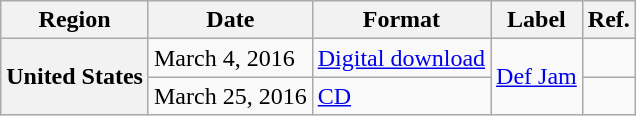<table class="wikitable plainrowheaders">
<tr>
<th scope="col">Region</th>
<th scope="col">Date</th>
<th scope="col">Format</th>
<th scope="col">Label</th>
<th scope="col">Ref.</th>
</tr>
<tr>
<th scope="row" rowspan="2">United States</th>
<td>March 4, 2016</td>
<td><a href='#'>Digital download</a></td>
<td rowspan="2"><a href='#'>Def Jam</a></td>
<td style="text-align:center;"></td>
</tr>
<tr>
<td>March 25, 2016</td>
<td><a href='#'>CD</a></td>
<td style="text-align:center;"></td>
</tr>
</table>
